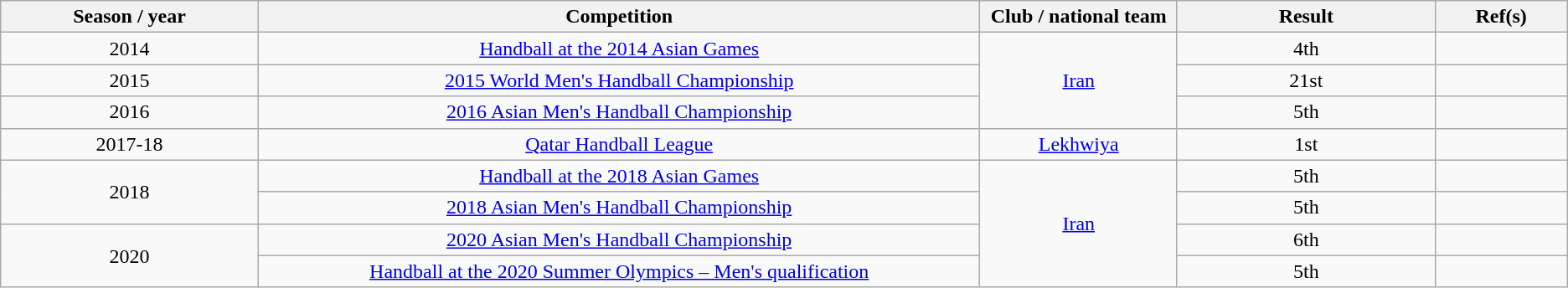<table class="wikitable sortable" style="text-align: center">
<tr>
<th scope="col" width=5%>Season / year</th>
<th scope="col" style="width:14%;">Competition</th>
<th scope="col" style="width:3%;">Club / national team</th>
<th scope="col" width=5%>Result</th>
<th scope="col" width=2%>Ref(s)</th>
</tr>
<tr>
<td>2014</td>
<td><a href='#'>Handball at the 2014 Asian Games</a></td>
<td rowspan="3"><a href='#'>Iran</a></td>
<td>4th</td>
<td></td>
</tr>
<tr>
<td>2015</td>
<td><a href='#'>2015 World Men's Handball Championship</a></td>
<td>21st</td>
<td></td>
</tr>
<tr>
<td>2016</td>
<td><a href='#'>2016 Asian Men's Handball Championship</a></td>
<td>5th</td>
<td></td>
</tr>
<tr>
<td>2017-18</td>
<td><a href='#'>Qatar Handball League</a></td>
<td><a href='#'>Lekhwiya</a></td>
<td>1st</td>
<td></td>
</tr>
<tr>
<td rowspan = "2">2018</td>
<td><a href='#'>Handball at the 2018 Asian Games</a></td>
<td rowspan="4"><a href='#'>Iran</a></td>
<td>5th</td>
<td> </td>
</tr>
<tr>
<td><a href='#'>2018 Asian Men's Handball Championship</a></td>
<td>5th</td>
<td></td>
</tr>
<tr>
<td rowspan = "2">2020</td>
<td><a href='#'>2020 Asian Men's Handball Championship</a></td>
<td>6th</td>
<td></td>
</tr>
<tr>
<td><a href='#'>Handball at the 2020 Summer Olympics – Men's qualification</a></td>
<td>5th</td>
<td></td>
</tr>
</table>
